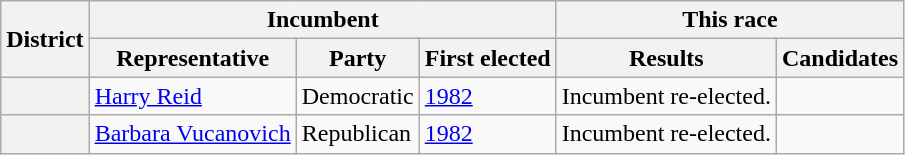<table class=wikitable>
<tr>
<th rowspan=2>District</th>
<th colspan=3>Incumbent</th>
<th colspan=2>This race</th>
</tr>
<tr>
<th>Representative</th>
<th>Party</th>
<th>First elected</th>
<th>Results</th>
<th>Candidates</th>
</tr>
<tr>
<th></th>
<td><a href='#'>Harry Reid</a></td>
<td>Democratic</td>
<td><a href='#'>1982</a></td>
<td>Incumbent re-elected.</td>
<td nowrap></td>
</tr>
<tr>
<th></th>
<td><a href='#'>Barbara Vucanovich</a></td>
<td>Republican</td>
<td><a href='#'>1982</a></td>
<td>Incumbent re-elected.</td>
<td nowrap></td>
</tr>
</table>
